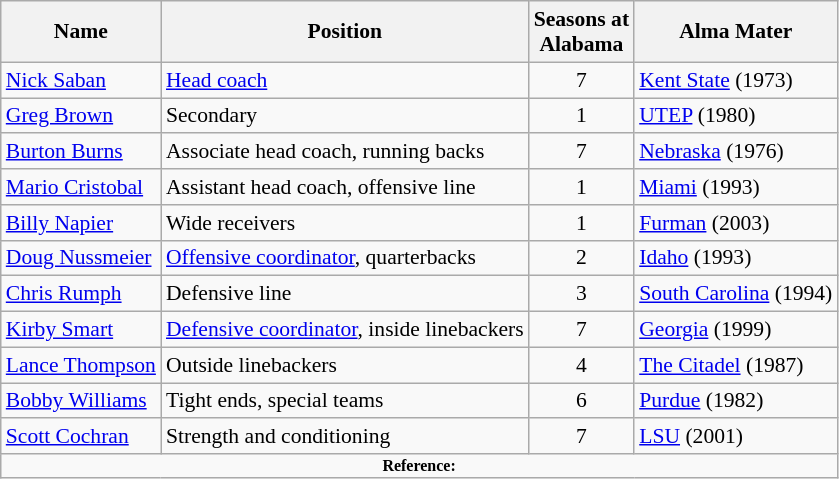<table class="wikitable" border="1" style="font-size:90%;">
<tr>
<th>Name</th>
<th>Position</th>
<th>Seasons at<br>Alabama</th>
<th>Alma Mater</th>
</tr>
<tr>
<td><a href='#'>Nick Saban</a></td>
<td><a href='#'>Head coach</a></td>
<td align=center>7</td>
<td><a href='#'>Kent State</a> (1973)</td>
</tr>
<tr>
<td><a href='#'>Greg Brown</a></td>
<td>Secondary</td>
<td align=center>1</td>
<td><a href='#'>UTEP</a> (1980)</td>
</tr>
<tr>
<td><a href='#'>Burton Burns</a></td>
<td>Associate head coach, running backs</td>
<td align=center>7</td>
<td><a href='#'>Nebraska</a> (1976)</td>
</tr>
<tr>
<td><a href='#'>Mario Cristobal</a></td>
<td>Assistant head coach, offensive line</td>
<td align=center>1</td>
<td><a href='#'>Miami</a> (1993)</td>
</tr>
<tr>
<td><a href='#'>Billy Napier</a></td>
<td>Wide receivers</td>
<td align=center>1</td>
<td><a href='#'>Furman</a> (2003)</td>
</tr>
<tr>
<td><a href='#'>Doug Nussmeier</a></td>
<td><a href='#'>Offensive coordinator</a>, quarterbacks</td>
<td align=center>2</td>
<td><a href='#'>Idaho</a> (1993)</td>
</tr>
<tr>
<td><a href='#'>Chris Rumph</a></td>
<td>Defensive line</td>
<td align=center>3</td>
<td><a href='#'>South Carolina</a> (1994)</td>
</tr>
<tr>
<td><a href='#'>Kirby Smart</a></td>
<td><a href='#'>Defensive coordinator</a>, inside linebackers</td>
<td align=center>7</td>
<td><a href='#'>Georgia</a> (1999)</td>
</tr>
<tr>
<td><a href='#'>Lance Thompson</a></td>
<td>Outside linebackers</td>
<td align=center>4</td>
<td><a href='#'>The Citadel</a> (1987)</td>
</tr>
<tr>
<td><a href='#'>Bobby Williams</a></td>
<td>Tight ends, special teams</td>
<td align=center>6</td>
<td><a href='#'>Purdue</a> (1982)</td>
</tr>
<tr>
<td><a href='#'>Scott Cochran</a></td>
<td>Strength and conditioning</td>
<td align=center>7</td>
<td><a href='#'>LSU</a> (2001)</td>
</tr>
<tr>
<td colspan="4" style="font-size: 8pt" align="center"><strong>Reference:</strong></td>
</tr>
</table>
